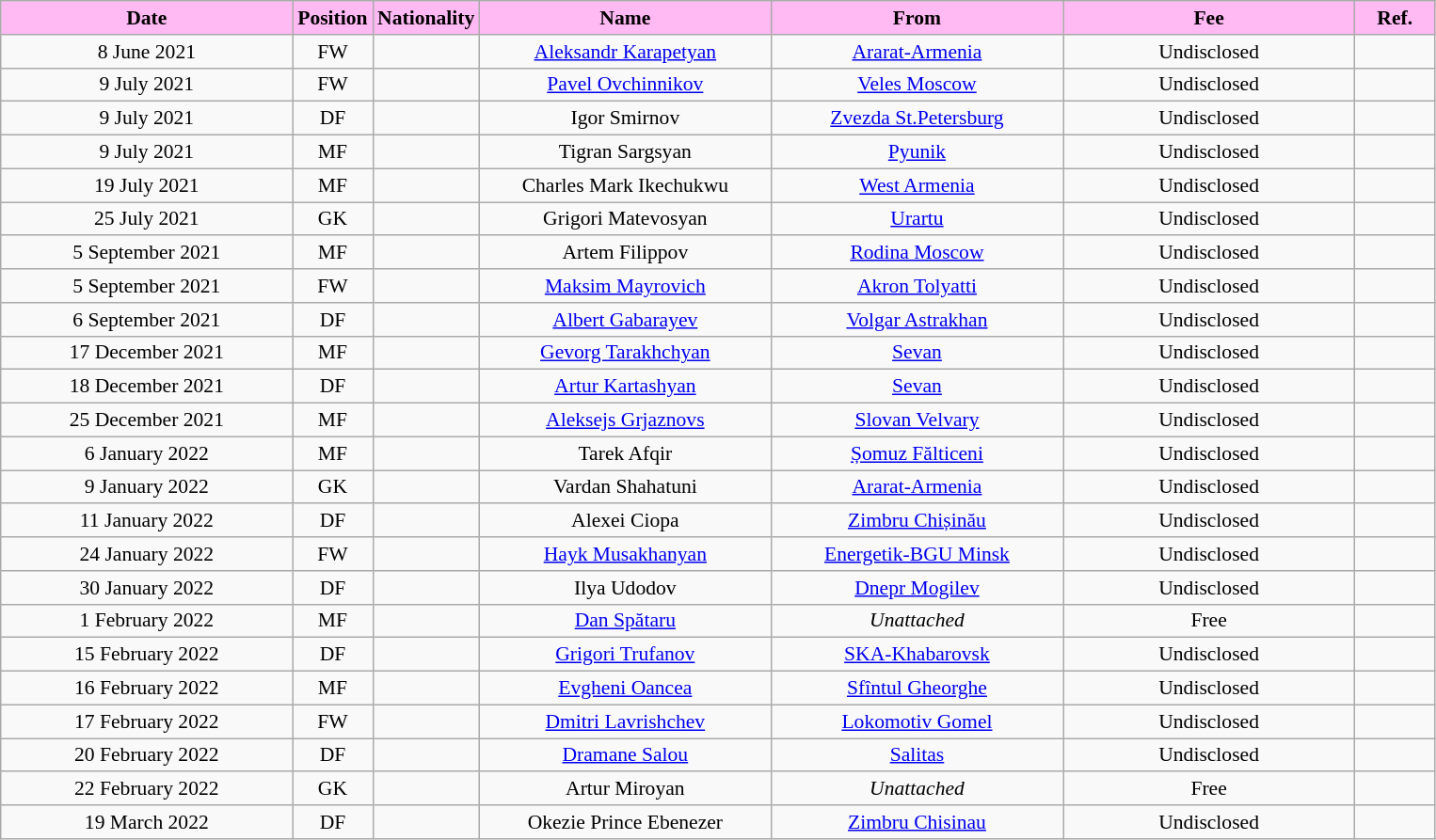<table class="wikitable"  style="text-align:center; font-size:90%; ">
<tr>
<th style="background:#FFB9F3; color:#000000; width:200px;">Date</th>
<th style="background:#FFB9F3; color:#000000; width:50px;">Position</th>
<th style="background:#FFB9F3; color:#000000; width:50px;">Nationality</th>
<th style="background:#FFB9F3; color:#000000; width:200px;">Name</th>
<th style="background:#FFB9F3; color:#000000; width:200px;">From</th>
<th style="background:#FFB9F3; color:#000000; width:200px;">Fee</th>
<th style="background:#FFB9F3; color:#000000; width:50px;">Ref.</th>
</tr>
<tr>
<td>8 June 2021</td>
<td>FW</td>
<td></td>
<td><a href='#'>Aleksandr Karapetyan</a></td>
<td><a href='#'>Ararat-Armenia</a></td>
<td>Undisclosed</td>
<td></td>
</tr>
<tr>
<td>9 July  2021</td>
<td>FW</td>
<td></td>
<td><a href='#'>Pavel Ovchinnikov</a></td>
<td><a href='#'>Veles Moscow</a></td>
<td>Undisclosed</td>
<td></td>
</tr>
<tr>
<td>9 July  2021</td>
<td>DF</td>
<td></td>
<td>Igor Smirnov</td>
<td><a href='#'>Zvezda St.Petersburg</a></td>
<td>Undisclosed</td>
<td></td>
</tr>
<tr>
<td>9 July 2021</td>
<td>MF</td>
<td></td>
<td>Tigran Sargsyan</td>
<td><a href='#'>Pyunik</a></td>
<td>Undisclosed</td>
<td></td>
</tr>
<tr>
<td>19 July 2021</td>
<td>MF</td>
<td></td>
<td>Charles Mark Ikechukwu</td>
<td><a href='#'>West Armenia</a></td>
<td>Undisclosed</td>
<td></td>
</tr>
<tr>
<td>25 July 2021</td>
<td>GK</td>
<td></td>
<td>Grigori Matevosyan</td>
<td><a href='#'>Urartu</a></td>
<td>Undisclosed</td>
<td></td>
</tr>
<tr>
<td>5 September 2021</td>
<td>MF</td>
<td></td>
<td>Artem Filippov</td>
<td><a href='#'>Rodina Moscow</a></td>
<td>Undisclosed</td>
<td></td>
</tr>
<tr>
<td>5 September 2021</td>
<td>FW</td>
<td></td>
<td><a href='#'>Maksim Mayrovich</a></td>
<td><a href='#'>Akron Tolyatti</a></td>
<td>Undisclosed</td>
<td></td>
</tr>
<tr>
<td>6 September 2021</td>
<td>DF</td>
<td></td>
<td><a href='#'>Albert Gabarayev</a></td>
<td><a href='#'>Volgar Astrakhan</a></td>
<td>Undisclosed</td>
<td></td>
</tr>
<tr>
<td>17 December 2021</td>
<td>MF</td>
<td></td>
<td><a href='#'>Gevorg Tarakhchyan</a></td>
<td><a href='#'>Sevan</a></td>
<td>Undisclosed</td>
<td></td>
</tr>
<tr>
<td>18 December 2021</td>
<td>DF</td>
<td></td>
<td><a href='#'>Artur Kartashyan</a></td>
<td><a href='#'>Sevan</a></td>
<td>Undisclosed</td>
<td></td>
</tr>
<tr>
<td>25 December 2021</td>
<td>MF</td>
<td></td>
<td><a href='#'>Aleksejs Grjaznovs</a></td>
<td><a href='#'>Slovan Velvary</a></td>
<td>Undisclosed</td>
<td></td>
</tr>
<tr>
<td>6 January 2022</td>
<td>MF</td>
<td></td>
<td>Tarek Afqir</td>
<td><a href='#'>Șomuz Fălticeni</a></td>
<td>Undisclosed</td>
<td></td>
</tr>
<tr>
<td>9 January 2022</td>
<td>GK</td>
<td></td>
<td>Vardan Shahatuni</td>
<td><a href='#'>Ararat-Armenia</a></td>
<td>Undisclosed</td>
<td></td>
</tr>
<tr>
<td>11 January 2022</td>
<td>DF</td>
<td></td>
<td>Alexei Ciopa</td>
<td><a href='#'>Zimbru Chișinău</a></td>
<td>Undisclosed</td>
<td></td>
</tr>
<tr>
<td>24 January 2022</td>
<td>FW</td>
<td></td>
<td><a href='#'>Hayk Musakhanyan</a></td>
<td><a href='#'>Energetik-BGU Minsk</a></td>
<td>Undisclosed</td>
<td></td>
</tr>
<tr>
<td>30 January 2022</td>
<td>DF</td>
<td></td>
<td>Ilya Udodov</td>
<td><a href='#'>Dnepr Mogilev</a></td>
<td>Undisclosed</td>
<td></td>
</tr>
<tr>
<td>1 February 2022</td>
<td>MF</td>
<td></td>
<td><a href='#'>Dan Spătaru</a></td>
<td><em>Unattached</em></td>
<td>Free</td>
<td></td>
</tr>
<tr>
<td>15 February 2022</td>
<td>DF</td>
<td></td>
<td><a href='#'>Grigori Trufanov</a></td>
<td><a href='#'>SKA-Khabarovsk</a></td>
<td>Undisclosed</td>
<td></td>
</tr>
<tr>
<td>16 February 2022</td>
<td>MF</td>
<td></td>
<td><a href='#'>Evgheni Oancea</a></td>
<td><a href='#'>Sfîntul Gheorghe</a></td>
<td>Undisclosed</td>
<td></td>
</tr>
<tr>
<td>17 February 2022</td>
<td>FW</td>
<td></td>
<td><a href='#'>Dmitri Lavrishchev</a></td>
<td><a href='#'>Lokomotiv Gomel</a></td>
<td>Undisclosed</td>
<td></td>
</tr>
<tr>
<td>20 February 2022</td>
<td>DF</td>
<td></td>
<td><a href='#'>Dramane Salou</a></td>
<td><a href='#'>Salitas</a></td>
<td>Undisclosed</td>
<td></td>
</tr>
<tr>
<td>22 February 2022</td>
<td>GK</td>
<td></td>
<td>Artur Miroyan</td>
<td><em>Unattached</em></td>
<td>Free</td>
<td></td>
</tr>
<tr>
<td>19 March 2022</td>
<td>DF</td>
<td></td>
<td>Okezie Prince Ebenezer</td>
<td><a href='#'>Zimbru Chisinau</a></td>
<td>Undisclosed</td>
<td></td>
</tr>
</table>
